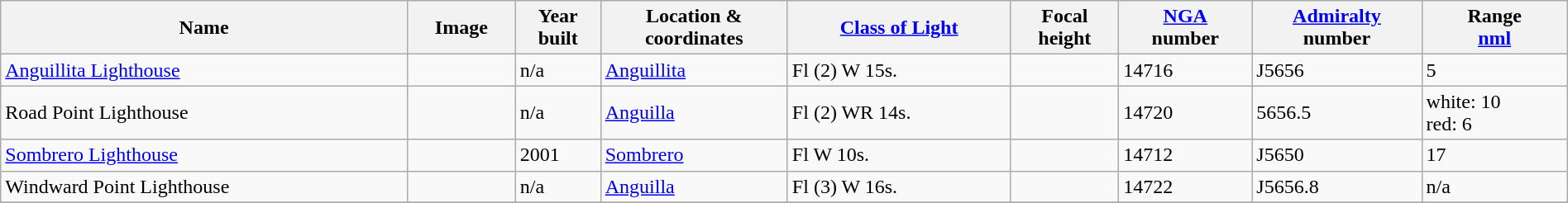<table class="wikitable sortable" style="width:100%">
<tr>
<th>Name</th>
<th>Image</th>
<th>Year<br>built</th>
<th>Location &<br>coordinates</th>
<th><a href='#'>Class of Light</a> <br></th>
<th>Focal<br>height<br></th>
<th><a href='#'>NGA</a><br>number<br></th>
<th><a href='#'>Admiralty</a><br>number<br></th>
<th>Range<br><a href='#'>nml</a><br></th>
</tr>
<tr>
<td><a href='#'>Anguillita Lighthouse</a></td>
<td></td>
<td>n/a</td>
<td><a href='#'>Anguillita</a><br></td>
<td>Fl (2) W 15s.</td>
<td></td>
<td>14716</td>
<td>J5656</td>
<td>5</td>
</tr>
<tr>
<td>Road Point Lighthouse</td>
<td></td>
<td>n/a</td>
<td><a href='#'>Anguilla</a><br></td>
<td>Fl (2) WR 14s.</td>
<td></td>
<td>14720</td>
<td>5656.5</td>
<td>white: 10<br>red: 6</td>
</tr>
<tr>
<td><a href='#'>Sombrero Lighthouse</a></td>
<td></td>
<td>2001</td>
<td><a href='#'>Sombrero</a><br></td>
<td>Fl W 10s.</td>
<td></td>
<td>14712</td>
<td>J5650</td>
<td>17</td>
</tr>
<tr>
<td>Windward Point Lighthouse</td>
<td></td>
<td>n/a</td>
<td><a href='#'>Anguilla</a><br></td>
<td>Fl (3) W 16s.</td>
<td></td>
<td>14722</td>
<td>J5656.8</td>
<td>n/a</td>
</tr>
<tr>
</tr>
</table>
